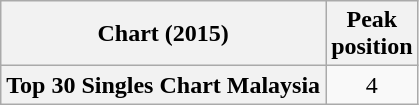<table class="wikitable sortable plainrowheaders">
<tr>
<th scope="col">Chart (2015)</th>
<th scope="col">Peak<br>position</th>
</tr>
<tr>
<th scope="row">Top 30 Singles Chart Malaysia</th>
<td style="text-align:center;">4</td>
</tr>
</table>
